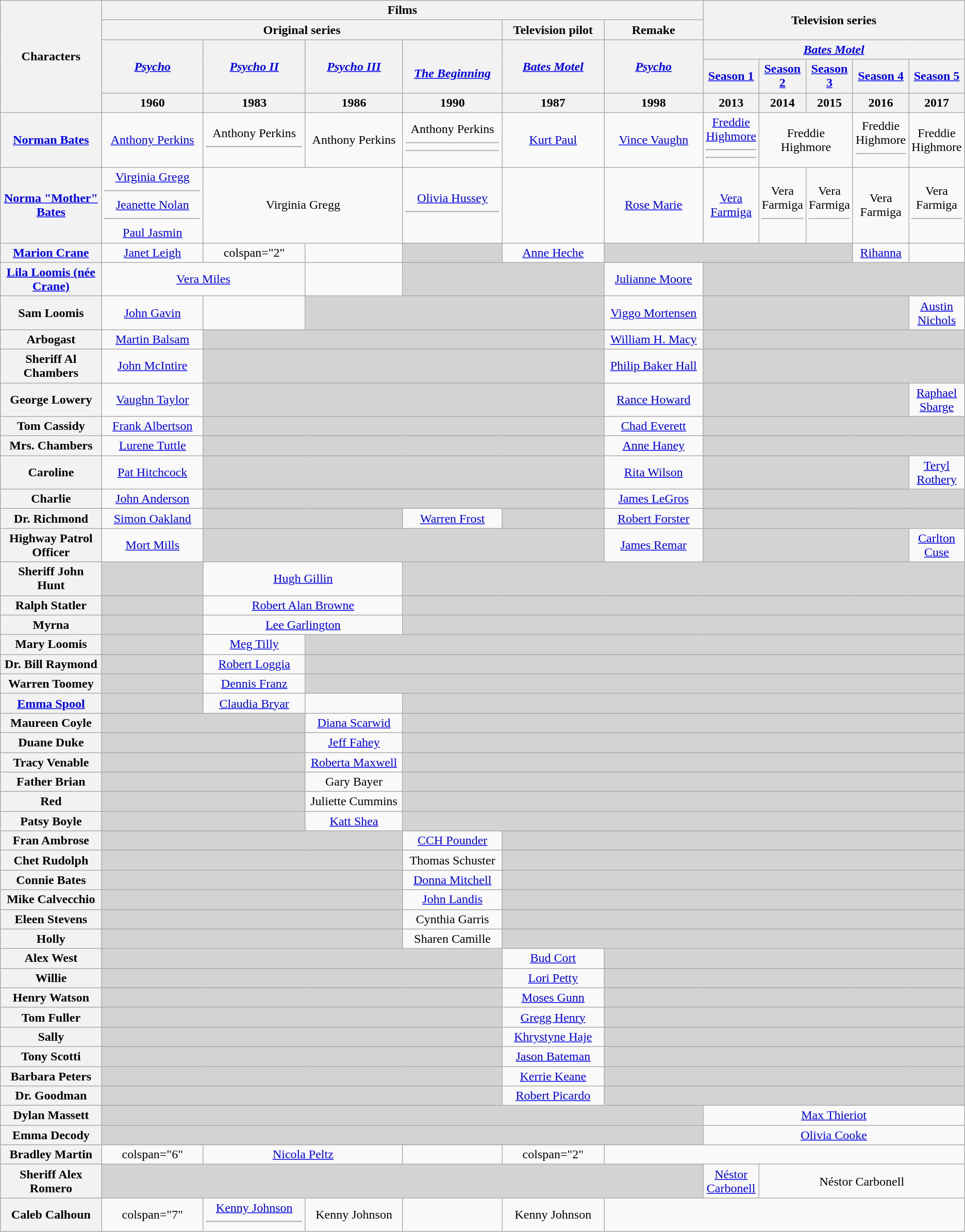<table class="wikitable" style="text-align:center">
<tr>
<th rowspan="5" width="12.2857142857%">Characters</th>
<th colspan="6">Films</th>
<th rowspan="2" colspan="5">Television series</th>
</tr>
<tr>
<th colspan="4">Original series</th>
<th>Television pilot</th>
<th>Remake</th>
</tr>
<tr>
<th rowspan="2" align="center" width="12.2857142857%"><em><a href='#'>Psycho</a></em></th>
<th rowspan="2" align="center" width="12.2857142857%"><em><a href='#'>Psycho II</a></em></th>
<th rowspan="2" align="center" width="12.2857142857%"><em><a href='#'>Psycho III</a></em></th>
<th rowspan="2" align="center" width="12.2857142857%"><em><a href='#'><br>The Beginning</a></em></th>
<th rowspan="2" align="center" width="12.2857142857%"><em><a href='#'>Bates Motel</a></em></th>
<th rowspan="2" align="center" width="12.2857142857%"><em><a href='#'>Psycho</a></em></th>
<th colspan="5" align="center" width="12.2857142857%"><em><a href='#'>Bates Motel</a></em></th>
</tr>
<tr>
<th><a href='#'>Season 1</a></th>
<th><a href='#'>Season 2</a></th>
<th><a href='#'>Season 3</a></th>
<th><a href='#'>Season 4</a></th>
<th><a href='#'>Season 5</a></th>
</tr>
<tr>
<th>1960</th>
<th>1983</th>
<th>1986</th>
<th>1990</th>
<th>1987</th>
<th>1998</th>
<th>2013</th>
<th>2014</th>
<th>2015</th>
<th>2016</th>
<th>2017</th>
</tr>
<tr>
<th><a href='#'>Norman Bates</a></th>
<td><a href='#'>Anthony Perkins</a></td>
<td>Anthony Perkins<hr></td>
<td>Anthony Perkins</td>
<td>Anthony Perkins<hr><hr></td>
<td><a href='#'>Kurt Paul</a></td>
<td><a href='#'>Vince Vaughn</a></td>
<td><a href='#'>Freddie Highmore</a><hr><hr></td>
<td colspan="2">Freddie Highmore</td>
<td>Freddie Highmore<hr></td>
<td>Freddie Highmore</td>
</tr>
<tr>
<th><a href='#'>Norma "Mother" Bates</a></th>
<td><a href='#'>Virginia Gregg</a><hr><a href='#'>Jeanette Nolan</a><hr><a href='#'>Paul Jasmin</a></td>
<td colspan="2">Virginia Gregg</td>
<td><a href='#'>Olivia Hussey</a><hr></td>
<td></td>
<td><a href='#'>Rose Marie</a></td>
<td><a href='#'>Vera Farmiga</a></td>
<td>Vera Farmiga<hr></td>
<td>Vera Farmiga<hr></td>
<td>Vera Farmiga</td>
<td>Vera Farmiga<hr></td>
</tr>
<tr>
<th><a href='#'>Marion Crane</a></th>
<td><a href='#'>Janet Leigh</a></td>
<td>colspan="2" </td>
<td></td>
<td style="background-color:lightgrey;"></td>
<td><a href='#'>Anne Heche</a></td>
<td colspan="4" style="background-color:lightgrey;"></td>
<td><a href='#'>Rihanna</a></td>
</tr>
<tr>
<th><a href='#'>Lila Loomis (née Crane)</a></th>
<td colspan="2"><a href='#'>Vera Miles</a></td>
<td></td>
<td colspan="2" style="background-color:lightgrey;"></td>
<td><a href='#'>Julianne Moore</a></td>
<td colspan="5" style="background-color:lightgrey;"></td>
</tr>
<tr>
<th>Sam Loomis</th>
<td><a href='#'>John Gavin</a></td>
<td></td>
<td colspan="3" style="background-color:lightgrey;"></td>
<td><a href='#'>Viggo Mortensen</a></td>
<td colspan="4" style="background-color:lightgrey;"></td>
<td><a href='#'>Austin Nichols</a></td>
</tr>
<tr>
<th>Arbogast</th>
<td><a href='#'>Martin Balsam</a></td>
<td colspan="4" style="background-color:lightgrey;"></td>
<td><a href='#'>William H. Macy</a></td>
<td colspan="5" style="background-color:lightgrey;"></td>
</tr>
<tr>
<th>Sheriff Al Chambers</th>
<td><a href='#'>John McIntire</a></td>
<td colspan="4" style="background-color:lightgrey;"></td>
<td><a href='#'>Philip Baker Hall</a></td>
<td colspan="5" style="background-color:lightgrey;"></td>
</tr>
<tr>
<th>George Lowery</th>
<td><a href='#'>Vaughn Taylor</a></td>
<td colspan="4" style="background-color:lightgrey;"></td>
<td><a href='#'>Rance Howard</a></td>
<td colspan="4" style="background-color:lightgrey;"></td>
<td><a href='#'>Raphael Sbarge</a></td>
</tr>
<tr>
<th>Tom Cassidy</th>
<td><a href='#'>Frank Albertson</a></td>
<td colspan="4" style="background-color:lightgrey;"></td>
<td><a href='#'>Chad Everett</a></td>
<td colspan="5" style="background-color:lightgrey;"></td>
</tr>
<tr>
<th>Mrs. Chambers</th>
<td><a href='#'>Lurene Tuttle</a></td>
<td colspan="4" style="background-color:lightgrey;"></td>
<td><a href='#'>Anne Haney</a></td>
<td colspan="5" style="background-color:lightgrey;"></td>
</tr>
<tr>
<th>Caroline</th>
<td><a href='#'>Pat Hitchcock</a></td>
<td colspan="4" style="background-color:lightgrey;"></td>
<td><a href='#'>Rita Wilson</a></td>
<td colspan="4" style="background-color:lightgrey;"></td>
<td><a href='#'>Teryl Rothery</a></td>
</tr>
<tr>
<th>Charlie</th>
<td><a href='#'>John Anderson</a></td>
<td colspan="4" style="background-color:lightgrey;"></td>
<td><a href='#'>James LeGros</a></td>
<td colspan="5" style="background-color:lightgrey;"></td>
</tr>
<tr>
<th>Dr. Richmond</th>
<td><a href='#'>Simon Oakland</a></td>
<td colspan="2" style="background-color:lightgrey;"></td>
<td><a href='#'>Warren Frost</a></td>
<td style="background-color:lightgrey;"></td>
<td><a href='#'>Robert Forster</a></td>
<td colspan="5" style="background-color:lightgrey;"></td>
</tr>
<tr>
<th>Highway Patrol Officer</th>
<td><a href='#'>Mort Mills</a></td>
<td colspan="4" style="background-color:lightgrey;"></td>
<td><a href='#'>James Remar</a></td>
<td colspan="4" style="background-color:lightgrey;"></td>
<td><a href='#'>Carlton Cuse</a></td>
</tr>
<tr>
<th>Sheriff John Hunt</th>
<td style="background-color:lightgrey;"></td>
<td colspan="2"><a href='#'>Hugh Gillin</a></td>
<td colspan="8" style="background-color:lightgrey;"></td>
</tr>
<tr>
<th>Ralph Statler</th>
<td style="background-color:lightgrey;"></td>
<td colspan="2"><a href='#'>Robert Alan Browne</a></td>
<td colspan="8" style="background-color:lightgrey;"></td>
</tr>
<tr>
<th>Myrna</th>
<td style="background-color:lightgrey;"></td>
<td colspan="2"><a href='#'>Lee Garlington</a></td>
<td colspan="8" style="background-color:lightgrey;"></td>
</tr>
<tr>
<th>Mary Loomis</th>
<td style="background-color:lightgrey;"></td>
<td><a href='#'>Meg Tilly</a></td>
<td colspan="9" style="background-color:lightgrey;"></td>
</tr>
<tr>
<th>Dr. Bill Raymond</th>
<td style="background-color:lightgrey;"></td>
<td><a href='#'>Robert Loggia</a></td>
<td colspan="9" style="background-color:lightgrey;"></td>
</tr>
<tr>
<th>Warren Toomey</th>
<td style="background-color:lightgrey;"></td>
<td><a href='#'>Dennis Franz</a></td>
<td colspan="9" style="background-color:lightgrey;"></td>
</tr>
<tr>
<th><a href='#'>Emma Spool</a></th>
<td style="background-color:lightgrey;"></td>
<td><a href='#'>Claudia Bryar</a></td>
<td></td>
<td colspan="8" style="background-color:lightgrey;"></td>
</tr>
<tr>
<th>Maureen Coyle</th>
<td colspan="2" style="background-color:lightgrey;"></td>
<td><a href='#'>Diana Scarwid</a></td>
<td colspan="8" style="background-color:lightgrey;"></td>
</tr>
<tr>
<th>Duane Duke</th>
<td colspan="2" style="background-color:lightgrey;"></td>
<td><a href='#'>Jeff Fahey</a></td>
<td colspan="8" style="background-color:lightgrey;"></td>
</tr>
<tr>
<th>Tracy Venable</th>
<td colspan="2" style="background-color:lightgrey;"></td>
<td><a href='#'>Roberta Maxwell</a></td>
<td colspan="8" style="background-color:lightgrey;"></td>
</tr>
<tr>
<th>Father Brian</th>
<td colspan="2" style="background-color:lightgrey;"></td>
<td>Gary Bayer</td>
<td colspan="8" style="background-color:lightgrey;"></td>
</tr>
<tr>
<th>Red</th>
<td colspan="2" style="background-color:lightgrey;"></td>
<td>Juliette Cummins</td>
<td colspan="8" style="background-color:lightgrey;"></td>
</tr>
<tr>
<th>Patsy Boyle</th>
<td colspan="2" style="background-color:lightgrey;"></td>
<td><a href='#'>Katt Shea</a></td>
<td colspan="8" style="background-color:lightgrey;"></td>
</tr>
<tr>
<th>Fran Ambrose</th>
<td colspan="3" style="background-color:lightgrey;"></td>
<td><a href='#'>CCH Pounder</a></td>
<td colspan="8" style="background-color:lightgrey;"></td>
</tr>
<tr>
<th>Chet Rudolph</th>
<td colspan="3" style="background-color:lightgrey;"></td>
<td>Thomas Schuster</td>
<td colspan="8" style="background-color:lightgrey;"></td>
</tr>
<tr>
<th>Connie Bates</th>
<td colspan="3" style="background-color:lightgrey;"></td>
<td><a href='#'>Donna Mitchell</a></td>
<td colspan="8" style="background-color:lightgrey;"></td>
</tr>
<tr>
<th>Mike Calvecchio</th>
<td colspan="3" style="background-color:lightgrey;"></td>
<td><a href='#'>John Landis</a></td>
<td colspan="8" style="background-color:lightgrey;"></td>
</tr>
<tr>
<th>Eleen Stevens</th>
<td colspan="3" style="background-color:lightgrey;"></td>
<td>Cynthia Garris</td>
<td colspan="8" style="background-color:lightgrey;"></td>
</tr>
<tr>
<th>Holly</th>
<td colspan="3" style="background-color:lightgrey;"></td>
<td>Sharen Camille</td>
<td colspan="8" style="background-color:lightgrey;"></td>
</tr>
<tr>
<th>Alex West</th>
<td colspan="4" style="background-color:lightgrey;"></td>
<td><a href='#'>Bud Cort</a></td>
<td colspan="7" style="background-color:lightgrey;"></td>
</tr>
<tr>
<th>Willie</th>
<td colspan="4" style="background-color:lightgrey;"></td>
<td><a href='#'>Lori Petty</a></td>
<td colspan="7" style="background-color:lightgrey;"></td>
</tr>
<tr>
<th>Henry Watson</th>
<td colspan="4" style="background-color:lightgrey;"></td>
<td><a href='#'>Moses Gunn</a></td>
<td colspan="7" style="background-color:lightgrey;"></td>
</tr>
<tr>
<th>Tom Fuller</th>
<td colspan="4" style="background-color:lightgrey;"></td>
<td><a href='#'>Gregg Henry</a></td>
<td colspan="7" style="background-color:lightgrey;"></td>
</tr>
<tr>
<th>Sally</th>
<td colspan="4" style="background-color:lightgrey;"></td>
<td><a href='#'>Khrystyne Haje</a></td>
<td colspan="7" style="background-color:lightgrey;"></td>
</tr>
<tr>
<th>Tony Scotti</th>
<td colspan="4" style="background-color:lightgrey;"></td>
<td><a href='#'>Jason Bateman</a></td>
<td colspan="7" style="background-color:lightgrey;"></td>
</tr>
<tr>
<th>Barbara Peters</th>
<td colspan="4" style="background-color:lightgrey;"></td>
<td><a href='#'>Kerrie Keane</a></td>
<td colspan="7" style="background-color:lightgrey;"></td>
</tr>
<tr>
<th>Dr. Goodman</th>
<td colspan="4" style="background-color:lightgrey;"></td>
<td><a href='#'>Robert Picardo</a></td>
<td colspan="7" style="background-color:lightgrey;"></td>
</tr>
<tr>
<th>Dylan Massett</th>
<td colspan="6" style="background-color:lightgrey;"></td>
<td colspan="5"><a href='#'>Max Thieriot</a></td>
</tr>
<tr>
<th>Emma Decody</th>
<td colspan="6" style="background-color:lightgrey;"></td>
<td colspan="5"><a href='#'>Olivia Cooke</a></td>
</tr>
<tr>
<th>Bradley Martin</th>
<td>colspan="6" </td>
<td colspan="2"><a href='#'>Nicola Peltz</a></td>
<td></td>
<td>colspan="2" </td>
</tr>
<tr>
<th>Sheriff Alex Romero</th>
<td colspan="6" style="background-color:lightgrey;"></td>
<td><a href='#'>Néstor Carbonell</a></td>
<td colspan="4">Néstor Carbonell</td>
</tr>
<tr>
<th>Caleb Calhoun</th>
<td>colspan="7" </td>
<td><a href='#'>Kenny Johnson</a><hr></td>
<td>Kenny Johnson</td>
<td></td>
<td>Kenny Johnson</td>
</tr>
</table>
